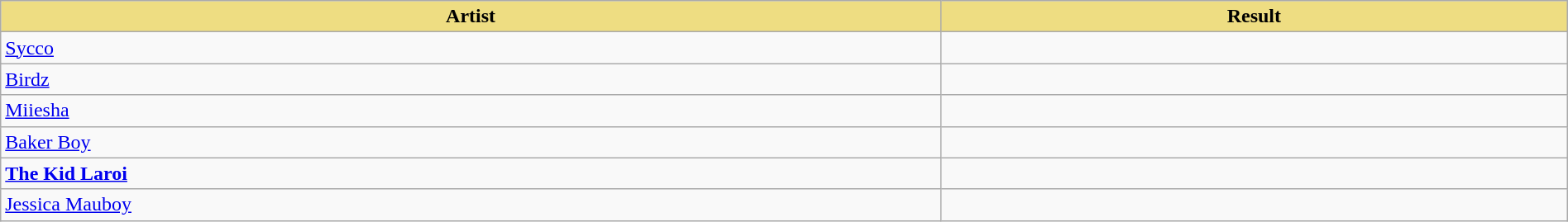<table class="wikitable" width=100%>
<tr>
<th style="width:15%;background:#EEDD82;">Artist</th>
<th style="width:10%;background:#EEDD82;">Result</th>
</tr>
<tr>
<td><a href='#'>Sycco</a></td>
<td></td>
</tr>
<tr>
<td><a href='#'>Birdz</a></td>
<td></td>
</tr>
<tr>
<td><a href='#'>Miiesha</a></td>
<td></td>
</tr>
<tr>
<td><a href='#'>Baker Boy</a></td>
<td></td>
</tr>
<tr>
<td><strong><a href='#'>The Kid Laroi</a></strong></td>
<td></td>
</tr>
<tr>
<td><a href='#'>Jessica Mauboy</a></td>
<td></td>
</tr>
</table>
